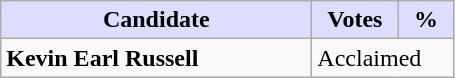<table class="wikitable">
<tr>
<th style="background:#ddf; width:200px;">Candidate</th>
<th style="background:#ddf; width:50px;">Votes</th>
<th style="background:#ddf; width:30px;">%</th>
</tr>
<tr>
<td><strong>Kevin Earl Russell</strong></td>
<td colspan="2">Acclaimed</td>
</tr>
</table>
